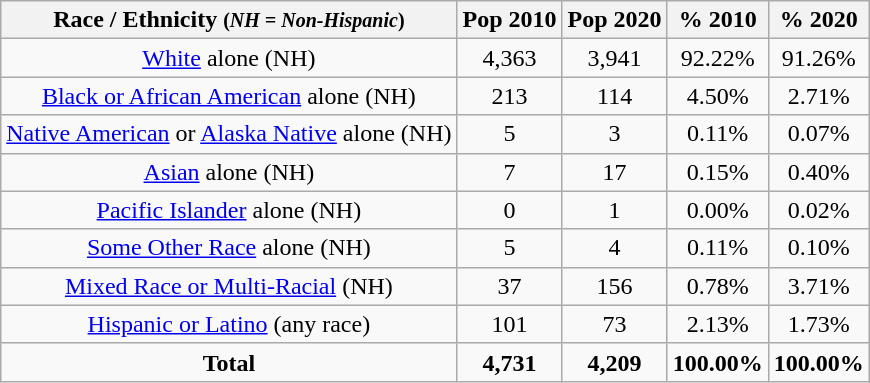<table class="wikitable" style="text-align:center;">
<tr>
<th>Race / Ethnicity <small>(<em>NH = Non-Hispanic</em>)</small></th>
<th>Pop 2010</th>
<th>Pop 2020</th>
<th>% 2010</th>
<th>% 2020</th>
</tr>
<tr>
<td><a href='#'>White</a> alone (NH)</td>
<td>4,363</td>
<td>3,941</td>
<td>92.22%</td>
<td>91.26%</td>
</tr>
<tr>
<td><a href='#'>Black or African American</a> alone (NH)</td>
<td>213</td>
<td>114</td>
<td>4.50%</td>
<td>2.71%</td>
</tr>
<tr>
<td><a href='#'>Native American</a> or <a href='#'>Alaska Native</a> alone (NH)</td>
<td>5</td>
<td>3</td>
<td>0.11%</td>
<td>0.07%</td>
</tr>
<tr>
<td><a href='#'>Asian</a> alone (NH)</td>
<td>7</td>
<td>17</td>
<td>0.15%</td>
<td>0.40%</td>
</tr>
<tr>
<td><a href='#'>Pacific Islander</a> alone (NH)</td>
<td>0</td>
<td>1</td>
<td>0.00%</td>
<td>0.02%</td>
</tr>
<tr>
<td><a href='#'>Some Other Race</a> alone (NH)</td>
<td>5</td>
<td>4</td>
<td>0.11%</td>
<td>0.10%</td>
</tr>
<tr>
<td><a href='#'>Mixed Race or Multi-Racial</a> (NH)</td>
<td>37</td>
<td>156</td>
<td>0.78%</td>
<td>3.71%</td>
</tr>
<tr>
<td><a href='#'>Hispanic or Latino</a> (any race)</td>
<td>101</td>
<td>73</td>
<td>2.13%</td>
<td>1.73%</td>
</tr>
<tr>
<td><strong>Total</strong></td>
<td><strong>4,731</strong></td>
<td><strong>4,209</strong></td>
<td><strong>100.00%</strong></td>
<td><strong>100.00%</strong></td>
</tr>
</table>
